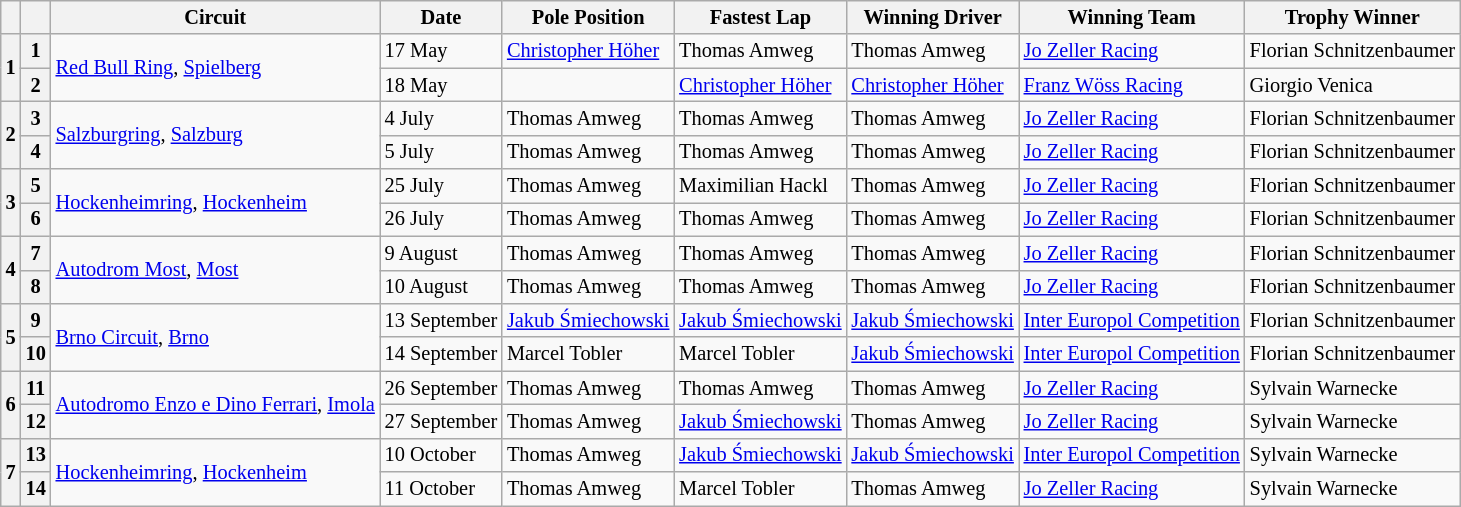<table class="wikitable" style="font-size: 85%">
<tr>
<th></th>
<th></th>
<th>Circuit</th>
<th>Date</th>
<th>Pole Position</th>
<th>Fastest Lap</th>
<th>Winning Driver</th>
<th>Winning Team</th>
<th>Trophy Winner</th>
</tr>
<tr>
<th rowspan=2>1</th>
<th>1</th>
<td rowspan=2> <a href='#'>Red Bull Ring</a>, <a href='#'>Spielberg</a></td>
<td>17 May</td>
<td> <a href='#'>Christopher Höher</a></td>
<td> Thomas Amweg</td>
<td> Thomas Amweg</td>
<td> <a href='#'>Jo Zeller Racing</a></td>
<td> Florian Schnitzenbaumer</td>
</tr>
<tr>
<th>2</th>
<td>18 May</td>
<td></td>
<td> <a href='#'>Christopher Höher</a></td>
<td> <a href='#'>Christopher Höher</a></td>
<td> <a href='#'>Franz Wöss Racing</a></td>
<td> Giorgio Venica</td>
</tr>
<tr>
<th rowspan=2>2</th>
<th>3</th>
<td rowspan=2> <a href='#'>Salzburgring</a>, <a href='#'>Salzburg</a></td>
<td>4 July</td>
<td> Thomas Amweg</td>
<td> Thomas Amweg</td>
<td> Thomas Amweg</td>
<td> <a href='#'>Jo Zeller Racing</a></td>
<td> Florian Schnitzenbaumer</td>
</tr>
<tr>
<th>4</th>
<td>5 July</td>
<td> Thomas Amweg</td>
<td> Thomas Amweg</td>
<td> Thomas Amweg</td>
<td> <a href='#'>Jo Zeller Racing</a></td>
<td> Florian Schnitzenbaumer</td>
</tr>
<tr>
<th rowspan=2>3</th>
<th>5</th>
<td rowspan=2> <a href='#'>Hockenheimring</a>, <a href='#'>Hockenheim</a></td>
<td>25 July</td>
<td> Thomas Amweg</td>
<td> Maximilian Hackl</td>
<td> Thomas Amweg</td>
<td> <a href='#'>Jo Zeller Racing</a></td>
<td> Florian Schnitzenbaumer</td>
</tr>
<tr>
<th>6</th>
<td>26 July</td>
<td> Thomas Amweg</td>
<td> Thomas Amweg</td>
<td> Thomas Amweg</td>
<td> <a href='#'>Jo Zeller Racing</a></td>
<td> Florian Schnitzenbaumer</td>
</tr>
<tr>
<th rowspan=2>4</th>
<th>7</th>
<td rowspan=2> <a href='#'>Autodrom Most</a>, <a href='#'>Most</a></td>
<td>9 August</td>
<td> Thomas Amweg</td>
<td> Thomas Amweg</td>
<td> Thomas Amweg</td>
<td> <a href='#'>Jo Zeller Racing</a></td>
<td> Florian Schnitzenbaumer</td>
</tr>
<tr>
<th>8</th>
<td>10 August</td>
<td> Thomas Amweg</td>
<td> Thomas Amweg</td>
<td> Thomas Amweg</td>
<td> <a href='#'>Jo Zeller Racing</a></td>
<td> Florian Schnitzenbaumer</td>
</tr>
<tr>
<th rowspan=2>5</th>
<th>9</th>
<td rowspan=2> <a href='#'>Brno Circuit</a>, <a href='#'>Brno</a></td>
<td>13 September</td>
<td> <a href='#'>Jakub Śmiechowski</a></td>
<td> <a href='#'>Jakub Śmiechowski</a></td>
<td> <a href='#'>Jakub Śmiechowski</a></td>
<td> <a href='#'>Inter Europol Competition</a></td>
<td> Florian Schnitzenbaumer</td>
</tr>
<tr>
<th>10</th>
<td>14 September</td>
<td> Marcel Tobler</td>
<td> Marcel Tobler</td>
<td> <a href='#'>Jakub Śmiechowski</a></td>
<td> <a href='#'>Inter Europol Competition</a></td>
<td> Florian Schnitzenbaumer</td>
</tr>
<tr>
<th rowspan=2>6</th>
<th>11</th>
<td rowspan=2> <a href='#'>Autodromo Enzo e Dino Ferrari</a>, <a href='#'>Imola</a></td>
<td>26 September</td>
<td> Thomas Amweg</td>
<td> Thomas Amweg</td>
<td> Thomas Amweg</td>
<td> <a href='#'>Jo Zeller Racing</a></td>
<td> Sylvain Warnecke</td>
</tr>
<tr>
<th>12</th>
<td>27 September</td>
<td> Thomas Amweg</td>
<td> <a href='#'>Jakub Śmiechowski</a></td>
<td> Thomas Amweg</td>
<td> <a href='#'>Jo Zeller Racing</a></td>
<td> Sylvain Warnecke</td>
</tr>
<tr>
<th rowspan=2>7</th>
<th>13</th>
<td rowspan=2> <a href='#'>Hockenheimring</a>, <a href='#'>Hockenheim</a></td>
<td>10 October</td>
<td> Thomas Amweg</td>
<td> <a href='#'>Jakub Śmiechowski</a></td>
<td> <a href='#'>Jakub Śmiechowski</a></td>
<td> <a href='#'>Inter Europol Competition</a></td>
<td> Sylvain Warnecke</td>
</tr>
<tr>
<th>14</th>
<td>11 October</td>
<td> Thomas Amweg</td>
<td> Marcel Tobler</td>
<td> Thomas Amweg</td>
<td> <a href='#'>Jo Zeller Racing</a></td>
<td> Sylvain Warnecke</td>
</tr>
</table>
